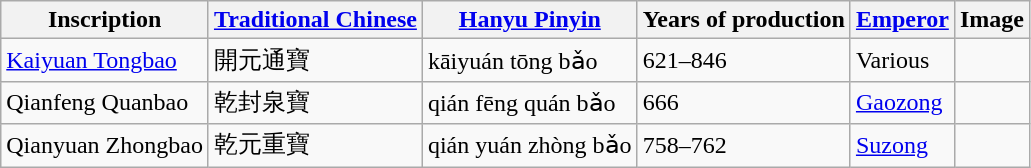<table class="wikitable">
<tr>
<th>Inscription</th>
<th><a href='#'>Traditional Chinese</a></th>
<th><a href='#'>Hanyu Pinyin</a></th>
<th>Years of production</th>
<th><a href='#'>Emperor</a></th>
<th>Image</th>
</tr>
<tr>
<td><a href='#'>Kaiyuan Tongbao</a></td>
<td>開元通寶</td>
<td>kāiyuán tōng bǎo</td>
<td>621–846</td>
<td>Various</td>
<td></td>
</tr>
<tr>
<td>Qianfeng Quanbao</td>
<td>乾封泉寶</td>
<td>qián fēng quán bǎo</td>
<td>666</td>
<td><a href='#'>Gaozong</a></td>
<td></td>
</tr>
<tr>
<td>Qianyuan Zhongbao</td>
<td>乾元重寶</td>
<td>qián yuán zhòng bǎo</td>
<td>758–762</td>
<td><a href='#'>Suzong</a></td>
<td></td>
</tr>
</table>
